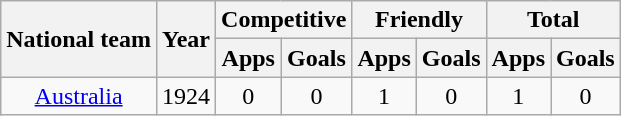<table class="wikitable" style="text-align:center">
<tr>
<th rowspan="2">National team</th>
<th rowspan="2">Year</th>
<th colspan="2">Competitive</th>
<th colspan="2">Friendly</th>
<th colspan="2">Total</th>
</tr>
<tr>
<th>Apps</th>
<th>Goals</th>
<th>Apps</th>
<th>Goals</th>
<th>Apps</th>
<th>Goals</th>
</tr>
<tr>
<td><a href='#'>Australia</a></td>
<td>1924</td>
<td>0</td>
<td>0</td>
<td>1</td>
<td>0</td>
<td>1</td>
<td>0</td>
</tr>
</table>
